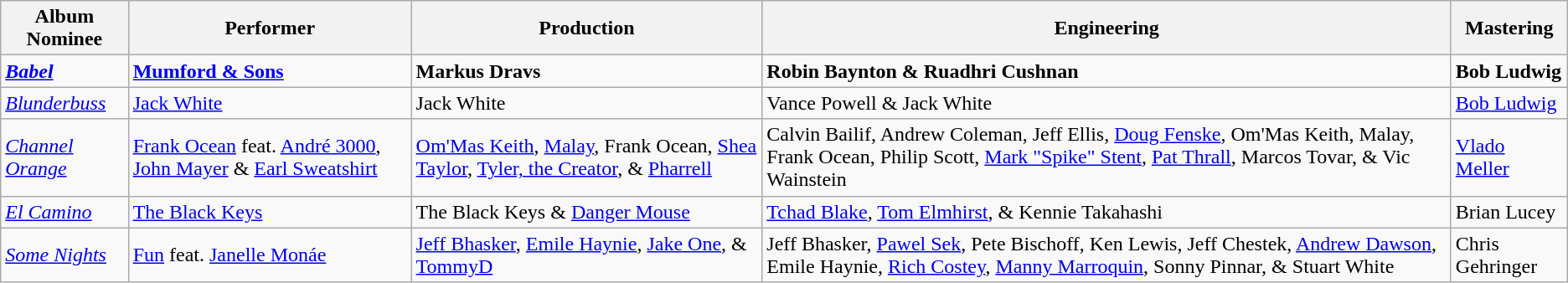<table class="wikitable sortable">
<tr>
<th>Album Nominee</th>
<th>Performer</th>
<th>Production</th>
<th>Engineering</th>
<th>Mastering</th>
</tr>
<tr>
<td><strong><em><a href='#'>Babel</a></em></strong></td>
<td><strong><a href='#'>Mumford & Sons</a></strong></td>
<td><strong>Markus Dravs</strong></td>
<td><strong>Robin Baynton & Ruadhri Cushnan</strong></td>
<td><strong>Bob Ludwig</strong></td>
</tr>
<tr>
<td><em><a href='#'>Blunderbuss</a></em></td>
<td><a href='#'>Jack White</a></td>
<td>Jack White</td>
<td>Vance Powell & Jack White</td>
<td><a href='#'>Bob Ludwig</a></td>
</tr>
<tr>
<td><em><a href='#'>Channel Orange</a></em></td>
<td><a href='#'>Frank Ocean</a> feat. <a href='#'>André 3000</a>, <a href='#'>John Mayer</a> & <a href='#'>Earl Sweatshirt</a></td>
<td><a href='#'>Om'Mas Keith</a>, <a href='#'>Malay</a>, Frank Ocean, <a href='#'>Shea Taylor</a>, <a href='#'>Tyler, the Creator</a>, & <a href='#'>Pharrell</a></td>
<td>Calvin Bailif, Andrew Coleman, Jeff Ellis, <a href='#'>Doug Fenske</a>, Om'Mas Keith, Malay, Frank Ocean, Philip Scott, <a href='#'>Mark "Spike" Stent</a>, <a href='#'>Pat Thrall</a>, Marcos Tovar, & Vic Wainstein</td>
<td><a href='#'>Vlado Meller</a></td>
</tr>
<tr>
<td><em><a href='#'>El Camino</a></em></td>
<td><a href='#'>The Black Keys</a></td>
<td>The Black Keys & <a href='#'>Danger Mouse</a></td>
<td><a href='#'>Tchad Blake</a>, <a href='#'>Tom Elmhirst</a>, & Kennie Takahashi</td>
<td>Brian Lucey</td>
</tr>
<tr>
<td><em><a href='#'>Some Nights</a></em></td>
<td><a href='#'>Fun</a> feat. <a href='#'>Janelle Monáe</a></td>
<td><a href='#'>Jeff Bhasker</a>, <a href='#'>Emile Haynie</a>, <a href='#'>Jake One</a>, & <a href='#'>TommyD</a></td>
<td>Jeff Bhasker, <a href='#'>Pawel Sek</a>, Pete Bischoff, Ken Lewis, Jeff Chestek, <a href='#'>Andrew Dawson</a>, Emile Haynie, <a href='#'>Rich Costey</a>, <a href='#'>Manny Marroquin</a>, Sonny Pinnar, & Stuart White</td>
<td>Chris Gehringer</td>
</tr>
</table>
